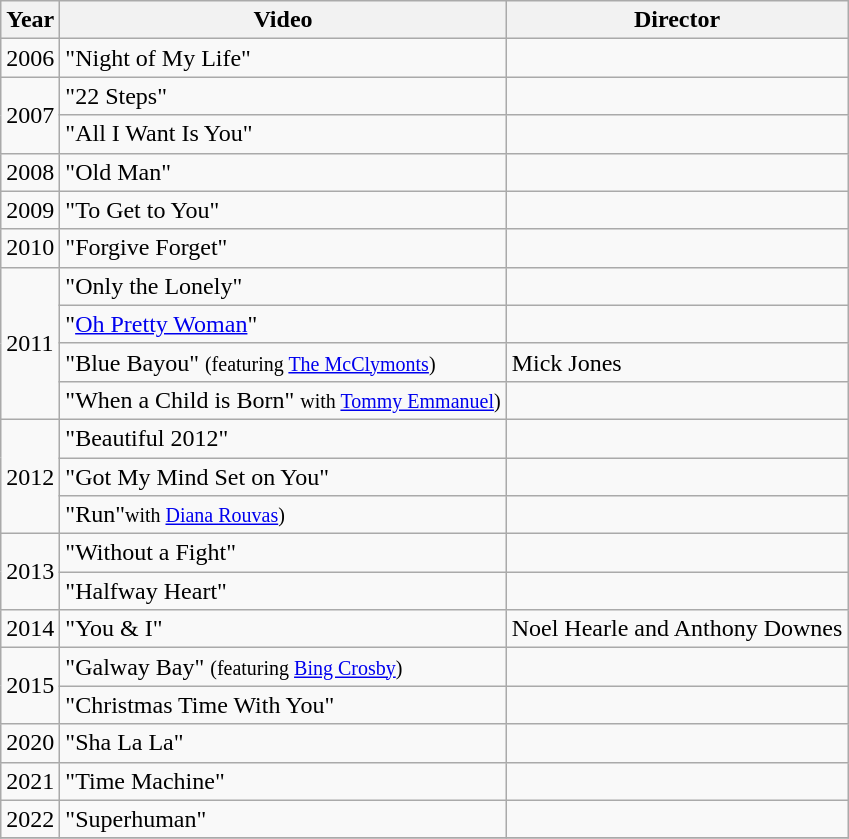<table class="wikitable">
<tr>
<th>Year</th>
<th>Video</th>
<th>Director</th>
</tr>
<tr>
<td>2006</td>
<td>"Night of My Life"</td>
<td></td>
</tr>
<tr>
<td rowspan="2">2007</td>
<td>"22 Steps"</td>
<td></td>
</tr>
<tr>
<td>"All I Want Is You"</td>
<td></td>
</tr>
<tr>
<td>2008</td>
<td>"Old Man"</td>
<td></td>
</tr>
<tr>
<td>2009</td>
<td>"To Get to You"</td>
<td></td>
</tr>
<tr>
<td>2010</td>
<td>"Forgive Forget"</td>
<td></td>
</tr>
<tr>
<td rowspan="4">2011</td>
<td>"Only the Lonely"</td>
<td></td>
</tr>
<tr>
<td>"<a href='#'>Oh Pretty Woman</a>"</td>
<td></td>
</tr>
<tr>
<td>"Blue Bayou" <small>(featuring <a href='#'>The McClymonts</a>)</small></td>
<td>Mick Jones</td>
</tr>
<tr>
<td>"When a Child is Born" <small>with <a href='#'>Tommy Emmanuel</a>)</small></td>
<td></td>
</tr>
<tr>
<td rowspan="3">2012</td>
<td>"Beautiful 2012"</td>
<td></td>
</tr>
<tr>
<td>"Got My Mind Set on You"</td>
<td></td>
</tr>
<tr>
<td>"Run"<small>with <a href='#'>Diana Rouvas</a>)</small></td>
<td></td>
</tr>
<tr>
<td rowspan="2">2013</td>
<td>"Without a Fight"</td>
<td></td>
</tr>
<tr>
<td>"Halfway Heart"</td>
<td></td>
</tr>
<tr>
<td>2014</td>
<td>"You & I"</td>
<td>Noel Hearle and Anthony Downes</td>
</tr>
<tr>
<td rowspan="2">2015</td>
<td>"Galway Bay" <small>(featuring <a href='#'>Bing Crosby</a>)</small></td>
<td></td>
</tr>
<tr>
<td>"Christmas Time With You"</td>
<td></td>
</tr>
<tr>
<td>2020</td>
<td>"Sha La La"</td>
<td></td>
</tr>
<tr>
<td>2021</td>
<td>"Time Machine"</td>
<td></td>
</tr>
<tr>
<td>2022</td>
<td>"Superhuman"</td>
<td></td>
</tr>
<tr>
</tr>
</table>
